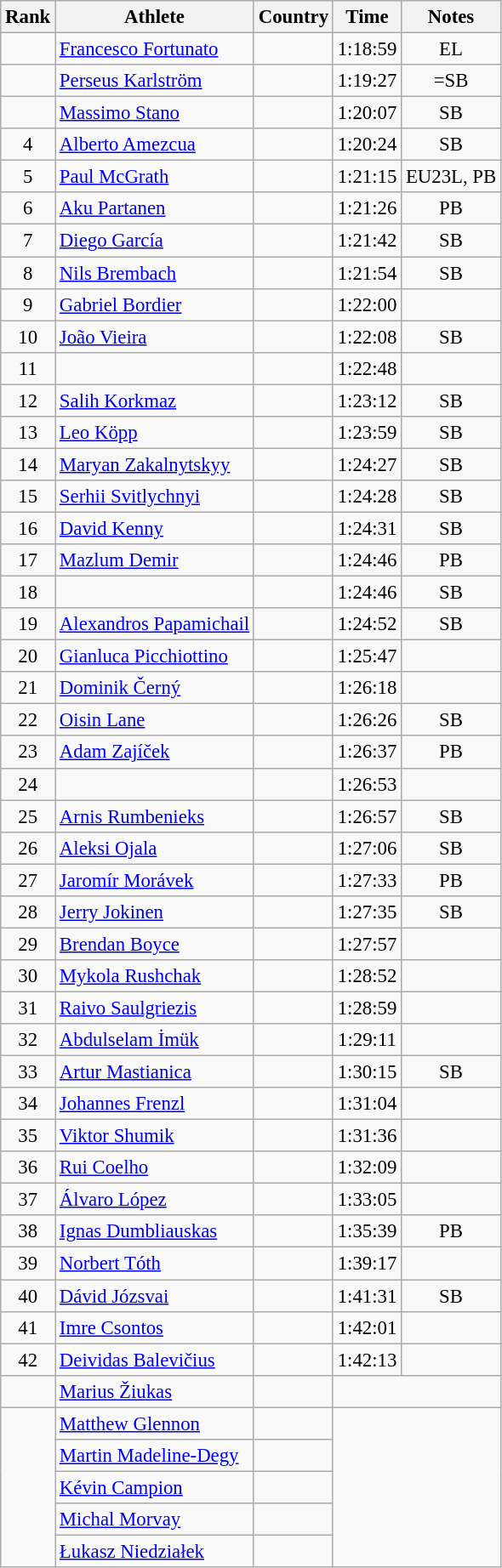<table class="wikitable sortable" style=" text-align:center; font-size:95%;">
<tr>
<th>Rank</th>
<th>Athlete</th>
<th>Country</th>
<th>Time</th>
<th>Notes</th>
</tr>
<tr>
<td></td>
<td align=left><a href='#'>Francesco Fortunato</a></td>
<td align=left></td>
<td>1:18:59</td>
<td>EL</td>
</tr>
<tr>
<td></td>
<td align=left><a href='#'>Perseus Karlström</a></td>
<td align=left></td>
<td>1:19:27</td>
<td>=SB</td>
</tr>
<tr>
<td></td>
<td align=left><a href='#'>Massimo Stano</a></td>
<td align=left></td>
<td>1:20:07</td>
<td>SB</td>
</tr>
<tr>
<td>4</td>
<td align=left><a href='#'>Alberto Amezcua</a></td>
<td align=left></td>
<td>1:20:24</td>
<td>SB</td>
</tr>
<tr>
<td>5</td>
<td align=left><a href='#'>Paul McGrath</a></td>
<td align=left></td>
<td>1:21:15</td>
<td>EU23L, PB</td>
</tr>
<tr>
<td>6</td>
<td align=left><a href='#'>Aku Partanen</a></td>
<td align=left></td>
<td>1:21:26</td>
<td>PB</td>
</tr>
<tr>
<td>7</td>
<td align=left><a href='#'>Diego García</a></td>
<td align=left></td>
<td>1:21:42</td>
<td>SB</td>
</tr>
<tr>
<td>8</td>
<td align=left><a href='#'>Nils Brembach</a></td>
<td align=left></td>
<td>1:21:54</td>
<td>SB</td>
</tr>
<tr>
<td>9</td>
<td align=left><a href='#'>Gabriel Bordier</a></td>
<td align=left></td>
<td>1:22:00</td>
<td></td>
</tr>
<tr>
<td>10</td>
<td align=left><a href='#'>João Vieira</a></td>
<td align=left></td>
<td>1:22:08</td>
<td>SB</td>
</tr>
<tr>
<td>11</td>
<td align=left></td>
<td align=left></td>
<td>1:22:48</td>
<td></td>
</tr>
<tr>
<td>12</td>
<td align=left><a href='#'>Salih Korkmaz</a></td>
<td align=left></td>
<td>1:23:12</td>
<td>SB</td>
</tr>
<tr>
<td>13</td>
<td align=left><a href='#'>Leo Köpp</a></td>
<td align=left></td>
<td>1:23:59</td>
<td>SB</td>
</tr>
<tr>
<td>14</td>
<td align=left><a href='#'>Maryan Zakalnytskyy</a></td>
<td align=left></td>
<td>1:24:27</td>
<td>SB</td>
</tr>
<tr>
<td>15</td>
<td align=left><a href='#'>Serhii Svitlychnyi</a></td>
<td align=left></td>
<td>1:24:28</td>
<td>SB</td>
</tr>
<tr>
<td>16</td>
<td align=left><a href='#'>David Kenny</a></td>
<td align=left></td>
<td>1:24:31</td>
<td>SB</td>
</tr>
<tr>
<td>17</td>
<td align=left><a href='#'>Mazlum Demir</a></td>
<td align=left></td>
<td>1:24:46</td>
<td>PB</td>
</tr>
<tr>
<td>18</td>
<td align=left></td>
<td align=left></td>
<td>1:24:46</td>
<td>SB</td>
</tr>
<tr>
<td>19</td>
<td align=left><a href='#'>Alexandros Papamichail</a></td>
<td align=left></td>
<td>1:24:52</td>
<td>SB</td>
</tr>
<tr>
<td>20</td>
<td align=left><a href='#'>Gianluca Picchiottino</a></td>
<td align=left></td>
<td>1:25:47</td>
<td></td>
</tr>
<tr>
<td>21</td>
<td align=left><a href='#'>Dominik Černý</a></td>
<td align=left></td>
<td>1:26:18</td>
<td></td>
</tr>
<tr>
<td>22</td>
<td align=left><a href='#'>Oisin Lane</a></td>
<td align=left></td>
<td>1:26:26</td>
<td>SB</td>
</tr>
<tr>
<td>23</td>
<td align=left><a href='#'>Adam Zajíček</a></td>
<td align=left></td>
<td>1:26:37</td>
<td>PB</td>
</tr>
<tr>
<td>24</td>
<td align=left></td>
<td align=left></td>
<td>1:26:53</td>
<td></td>
</tr>
<tr>
<td>25</td>
<td align=left><a href='#'>Arnis Rumbenieks</a></td>
<td align=left></td>
<td>1:26:57</td>
<td>SB</td>
</tr>
<tr>
<td>26</td>
<td align=left><a href='#'>Aleksi Ojala</a></td>
<td align=left></td>
<td>1:27:06</td>
<td>SB</td>
</tr>
<tr>
<td>27</td>
<td align=left><a href='#'>Jaromír Morávek</a></td>
<td align=left></td>
<td>1:27:33</td>
<td>PB</td>
</tr>
<tr>
<td>28</td>
<td align=left><a href='#'>Jerry Jokinen</a></td>
<td align=left></td>
<td>1:27:35</td>
<td>SB</td>
</tr>
<tr>
<td>29</td>
<td align=left><a href='#'>Brendan Boyce</a></td>
<td align=left></td>
<td>1:27:57</td>
<td></td>
</tr>
<tr>
<td>30</td>
<td align=left><a href='#'>Mykola Rushchak</a></td>
<td align=left></td>
<td>1:28:52</td>
<td></td>
</tr>
<tr>
<td>31</td>
<td align=left><a href='#'>Raivo Saulgriezis</a></td>
<td align=left></td>
<td>1:28:59</td>
<td></td>
</tr>
<tr>
<td>32</td>
<td align=left><a href='#'>Abdulselam İmük</a></td>
<td align=left></td>
<td>1:29:11</td>
<td></td>
</tr>
<tr>
<td>33</td>
<td align=left><a href='#'>Artur Mastianica</a></td>
<td align=left></td>
<td>1:30:15</td>
<td>SB</td>
</tr>
<tr>
<td>34</td>
<td align=left><a href='#'>Johannes Frenzl</a></td>
<td align=left></td>
<td>1:31:04</td>
<td></td>
</tr>
<tr>
<td>35</td>
<td align=left><a href='#'>Viktor Shumik</a></td>
<td align=left></td>
<td>1:31:36</td>
<td></td>
</tr>
<tr>
<td>36</td>
<td align=left><a href='#'>Rui Coelho</a></td>
<td align=left></td>
<td>1:32:09</td>
<td></td>
</tr>
<tr>
<td>37</td>
<td align=left><a href='#'>Álvaro López</a></td>
<td align=left></td>
<td>1:33:05</td>
<td></td>
</tr>
<tr>
<td>38</td>
<td align=left><a href='#'>Ignas Dumbliauskas</a></td>
<td align=left></td>
<td>1:35:39</td>
<td>PB</td>
</tr>
<tr>
<td>39</td>
<td align=left><a href='#'>Norbert Tóth</a></td>
<td align=left></td>
<td>1:39:17</td>
<td></td>
</tr>
<tr>
<td>40</td>
<td align=left><a href='#'>Dávid Józsvai</a></td>
<td align=left></td>
<td>1:41:31</td>
<td>SB</td>
</tr>
<tr>
<td>41</td>
<td align=left><a href='#'>Imre Csontos</a></td>
<td align=left></td>
<td>1:42:01</td>
<td></td>
</tr>
<tr>
<td>42</td>
<td align=left><a href='#'>Deividas Balevičius</a></td>
<td align=left></td>
<td>1:42:13</td>
<td></td>
</tr>
<tr>
<td></td>
<td align=left><a href='#'>Marius Žiukas</a></td>
<td align=left></td>
<td colspan=2></td>
</tr>
<tr>
<td rowspan=5></td>
<td align=left><a href='#'>Matthew Glennon</a></td>
<td align=left></td>
<td rowspan=5 colspan=2></td>
</tr>
<tr>
<td align=left><a href='#'>Martin Madeline-Degy</a></td>
<td align=left></td>
</tr>
<tr>
<td align=left><a href='#'>Kévin Campion</a></td>
<td align=left></td>
</tr>
<tr>
<td align=left><a href='#'>Michal Morvay</a></td>
<td align=left></td>
</tr>
<tr>
<td align=left><a href='#'>Łukasz Niedziałek</a></td>
<td align=left></td>
</tr>
</table>
